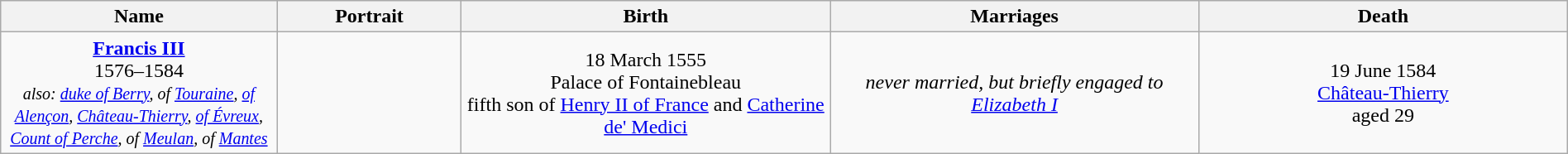<table style="text-align:center; width:100%" class="wikitable">
<tr>
<th style="width:15%;">Name</th>
<th style="width:10%;">Portrait</th>
<th style="width:20%;">Birth</th>
<th style="width:20%;">Marriages</th>
<th style="width:20%;">Death</th>
</tr>
<tr>
<td width=auto><strong><a href='#'>Francis III</a></strong><br>1576–1584<br><em><small>also: <a href='#'>duke of Berry</a>, of <a href='#'>Touraine</a>, <a href='#'>of Alençon</a>, <a href='#'>Château-Thierry</a>, <a href='#'>of Évreux</a>, <a href='#'>Count of Perche</a>, of <a href='#'>Meulan</a>, of <a href='#'>Mantes</a></small></em></td>
<td></td>
<td>18 March 1555<br>Palace of Fontainebleau<br>fifth son of <a href='#'>Henry II of France</a> and <a href='#'>Catherine de' Medici</a></td>
<td><em>never married, but briefly engaged to <a href='#'>Elizabeth I</a></em></td>
<td>19 June 1584<br><a href='#'>Château-Thierry</a><br>aged 29</td>
</tr>
</table>
